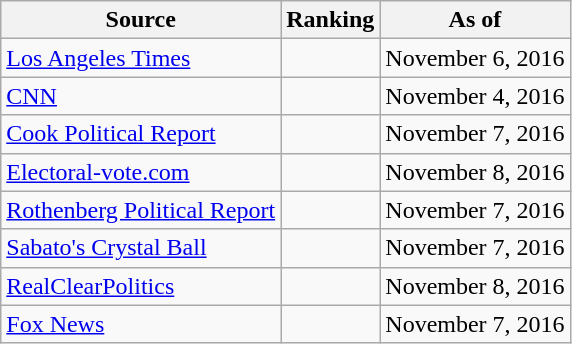<table class="wikitable" style="text-align:center">
<tr>
<th>Source</th>
<th>Ranking</th>
<th>As of</th>
</tr>
<tr>
<td align="left"><a href='#'>Los Angeles Times</a></td>
<td></td>
<td>November 6, 2016</td>
</tr>
<tr>
<td align="left"><a href='#'>CNN</a></td>
<td></td>
<td>November 4, 2016</td>
</tr>
<tr>
<td align="left"><a href='#'>Cook Political Report</a></td>
<td></td>
<td>November 7, 2016</td>
</tr>
<tr>
<td align="left"><a href='#'>Electoral-vote.com</a></td>
<td></td>
<td>November 8, 2016</td>
</tr>
<tr>
<td align=left><a href='#'>Rothenberg Political Report</a></td>
<td></td>
<td>November 7, 2016</td>
</tr>
<tr>
<td align="left"><a href='#'>Sabato's Crystal Ball</a></td>
<td></td>
<td>November 7, 2016</td>
</tr>
<tr>
<td align="left"><a href='#'>RealClearPolitics</a></td>
<td></td>
<td>November 8, 2016</td>
</tr>
<tr>
<td align="left"><a href='#'>Fox News</a></td>
<td></td>
<td>November 7, 2016</td>
</tr>
</table>
